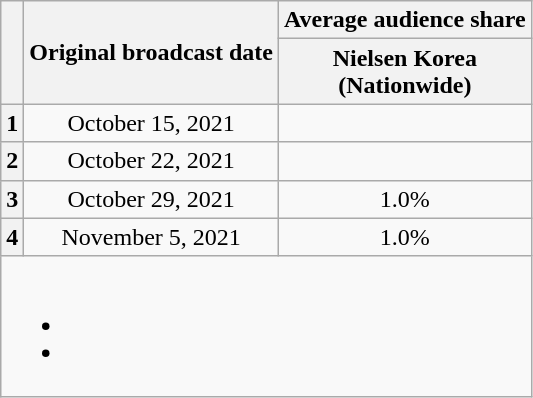<table class="wikitable" style="text-align:center">
<tr>
<th rowspan="2"></th>
<th rowspan="2">Original broadcast date</th>
<th>Average audience share</th>
</tr>
<tr>
<th>Nielsen Korea<br>(Nationwide)</th>
</tr>
<tr>
<th>1</th>
<td>October 15, 2021</td>
<td></td>
</tr>
<tr>
<th>2</th>
<td>October 22, 2021</td>
<td></td>
</tr>
<tr>
<th>3</th>
<td>October 29, 2021</td>
<td>1.0%</td>
</tr>
<tr>
<th>4</th>
<td>November 5, 2021</td>
<td>1.0%</td>
</tr>
<tr>
<td colspan="3"><br><ul><li></li><li></li></ul></td>
</tr>
</table>
